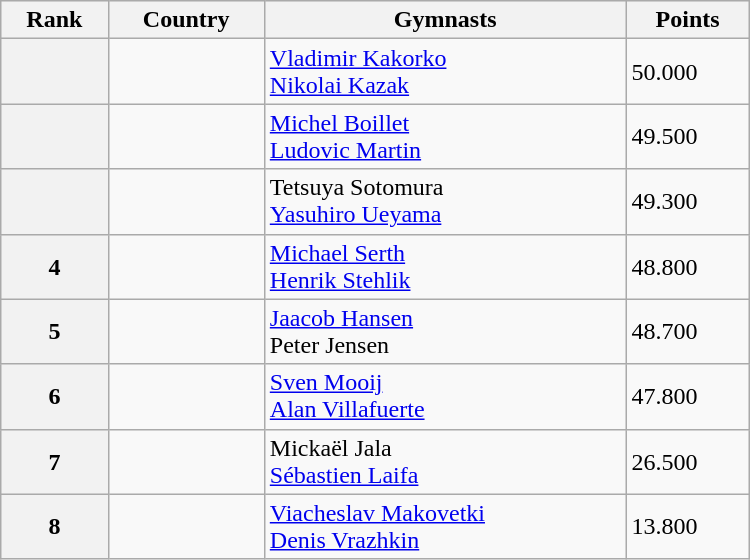<table class="wikitable" width=500>
<tr bgcolor="#efefef">
<th>Rank</th>
<th>Country</th>
<th>Gymnasts</th>
<th>Points</th>
</tr>
<tr>
<th></th>
<td></td>
<td><a href='#'>Vladimir Kakorko</a><br><a href='#'>Nikolai Kazak</a></td>
<td>50.000</td>
</tr>
<tr>
<th></th>
<td></td>
<td><a href='#'>Michel Boillet</a><br><a href='#'>Ludovic Martin</a></td>
<td>49.500</td>
</tr>
<tr>
<th></th>
<td></td>
<td>Tetsuya Sotomura<br><a href='#'>Yasuhiro Ueyama</a></td>
<td>49.300</td>
</tr>
<tr>
<th>4</th>
<td></td>
<td><a href='#'>Michael Serth</a><br><a href='#'>Henrik Stehlik</a></td>
<td>48.800</td>
</tr>
<tr>
<th>5</th>
<td></td>
<td><a href='#'>Jaacob Hansen</a><br>Peter Jensen</td>
<td>48.700</td>
</tr>
<tr>
<th>6</th>
<td></td>
<td><a href='#'>Sven Mooij</a><br><a href='#'>Alan Villafuerte</a></td>
<td>47.800</td>
</tr>
<tr>
<th>7</th>
<td></td>
<td>Mickaël Jala<br><a href='#'>Sébastien Laifa</a></td>
<td>26.500</td>
</tr>
<tr>
<th>8</th>
<td></td>
<td><a href='#'>Viacheslav Makovetki</a><br><a href='#'>Denis Vrazhkin</a></td>
<td>13.800</td>
</tr>
</table>
